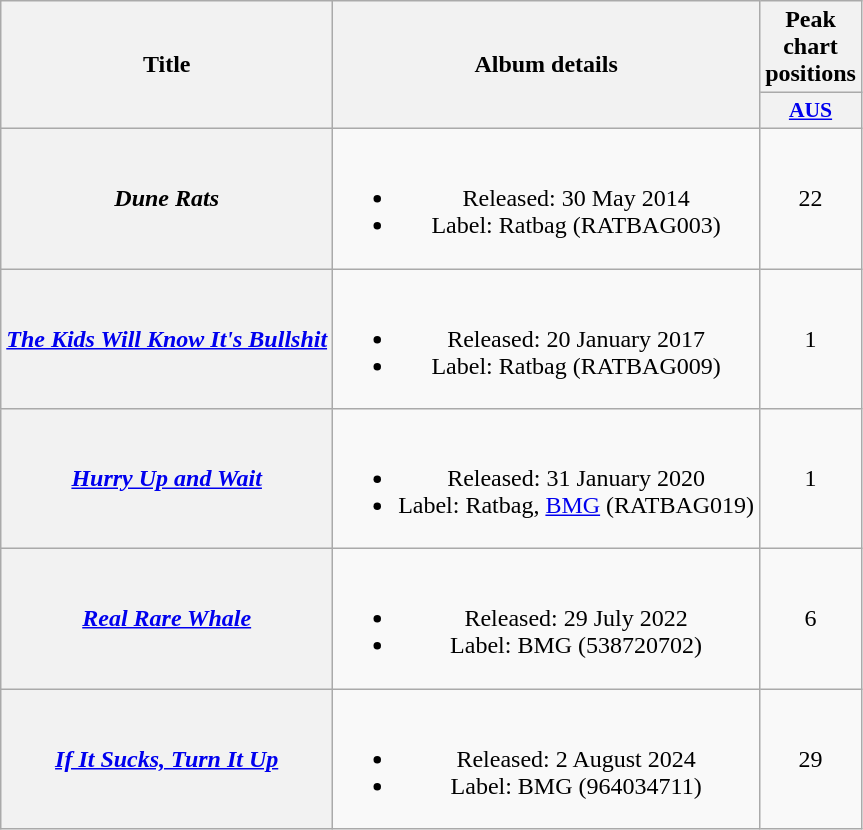<table class="wikitable plainrowheaders" style="text-align:center;">
<tr>
<th scope="col" rowspan="2">Title</th>
<th scope="col" rowspan="2">Album details</th>
<th scope="col" colspan="1">Peak chart positions</th>
</tr>
<tr>
<th scope="col" style="width:3em;font-size:90%;"><a href='#'>AUS</a><br></th>
</tr>
<tr>
<th scope="row"><em>Dune Rats</em></th>
<td><br><ul><li>Released: 30 May 2014</li><li>Label: Ratbag (RATBAG003)</li></ul></td>
<td>22</td>
</tr>
<tr>
<th scope="row"><em><a href='#'>The Kids Will Know It's Bullshit</a></em></th>
<td><br><ul><li>Released: 20 January 2017</li><li>Label: Ratbag (RATBAG009)</li></ul></td>
<td>1</td>
</tr>
<tr>
<th scope="row"><em><a href='#'>Hurry Up and Wait</a></em></th>
<td><br><ul><li>Released: 31 January 2020</li><li>Label: Ratbag, <a href='#'>BMG</a> (RATBAG019)</li></ul></td>
<td>1</td>
</tr>
<tr>
<th scope="row"><em><a href='#'>Real Rare Whale</a></em></th>
<td><br><ul><li>Released: 29 July 2022</li><li>Label: BMG (538720702)</li></ul></td>
<td>6</td>
</tr>
<tr>
<th scope="row"><em><a href='#'>If It Sucks, Turn It Up</a></em></th>
<td><br><ul><li>Released: 2 August 2024</li><li>Label: BMG (964034711)</li></ul></td>
<td>29<br></td>
</tr>
</table>
